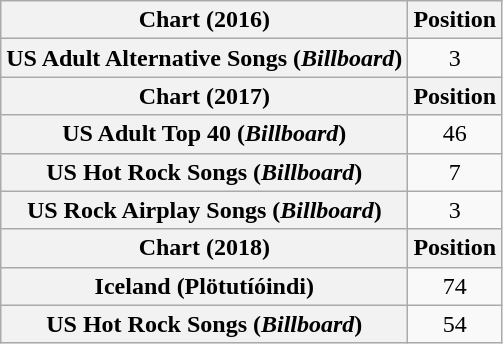<table class="wikitable sortable plainrowheaders" style="text-align:center">
<tr>
<th scope="col">Chart (2016)</th>
<th scope="col">Position</th>
</tr>
<tr>
<th scope="row">US Adult Alternative Songs (<em>Billboard</em>)</th>
<td>3</td>
</tr>
<tr>
<th scope="col">Chart (2017)</th>
<th scope="col">Position</th>
</tr>
<tr>
<th scope="row">US Adult Top 40 (<em>Billboard</em>)</th>
<td>46</td>
</tr>
<tr>
<th scope="row">US Hot Rock Songs (<em>Billboard</em>)</th>
<td>7</td>
</tr>
<tr>
<th scope="row">US Rock Airplay Songs (<em>Billboard</em>)</th>
<td>3</td>
</tr>
<tr>
<th scope="col">Chart (2018)</th>
<th scope="col">Position</th>
</tr>
<tr>
<th scope="row">Iceland (Plötutíóindi)</th>
<td>74</td>
</tr>
<tr>
<th scope="row">US Hot Rock Songs (<em>Billboard</em>)</th>
<td>54</td>
</tr>
</table>
